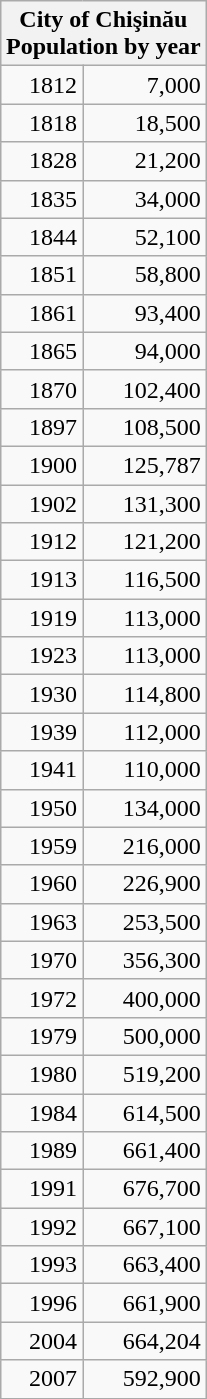<table class="wikitable" style="float:right; margin-left:3px; text-size:80%; text-align:right">
<tr>
<th align=center colspan=2>City of Chişinău <br>Population by year</th>
</tr>
<tr>
<td>1812</td>
<td>7,000</td>
</tr>
<tr>
<td>1818</td>
<td>18,500</td>
</tr>
<tr>
<td>1828</td>
<td>21,200</td>
</tr>
<tr>
<td>1835</td>
<td>34,000</td>
</tr>
<tr>
<td>1844</td>
<td>52,100</td>
</tr>
<tr>
<td>1851</td>
<td>58,800</td>
</tr>
<tr>
<td>1861</td>
<td>93,400</td>
</tr>
<tr>
<td>1865</td>
<td>94,000</td>
</tr>
<tr>
<td>1870</td>
<td>102,400</td>
</tr>
<tr>
<td>1897</td>
<td>108,500</td>
</tr>
<tr>
<td>1900</td>
<td>125,787</td>
</tr>
<tr>
<td>1902</td>
<td>131,300</td>
</tr>
<tr>
<td>1912</td>
<td>121,200</td>
</tr>
<tr>
<td>1913</td>
<td>116,500</td>
</tr>
<tr>
<td>1919</td>
<td>113,000</td>
</tr>
<tr>
<td>1923</td>
<td>113,000</td>
</tr>
<tr>
<td>1930</td>
<td>114,800</td>
</tr>
<tr>
<td>1939</td>
<td>112,000</td>
</tr>
<tr>
<td>1941</td>
<td>110,000</td>
</tr>
<tr>
<td>1950</td>
<td>134,000</td>
</tr>
<tr>
<td>1959</td>
<td>216,000</td>
</tr>
<tr>
<td>1960</td>
<td>226,900</td>
</tr>
<tr>
<td>1963</td>
<td>253,500</td>
</tr>
<tr>
<td>1970</td>
<td>356,300</td>
</tr>
<tr>
<td>1972</td>
<td>400,000</td>
</tr>
<tr>
<td>1979</td>
<td>500,000</td>
</tr>
<tr>
<td>1980</td>
<td>519,200</td>
</tr>
<tr>
<td>1984</td>
<td>614,500</td>
</tr>
<tr>
<td>1989</td>
<td>661,400</td>
</tr>
<tr>
<td>1991</td>
<td>676,700</td>
</tr>
<tr>
<td>1992</td>
<td>667,100</td>
</tr>
<tr>
<td>1993</td>
<td>663,400</td>
</tr>
<tr>
<td>1996</td>
<td>661,900</td>
</tr>
<tr>
<td>2004</td>
<td>664,204</td>
</tr>
<tr>
<td>2007</td>
<td>592,900</td>
</tr>
</table>
